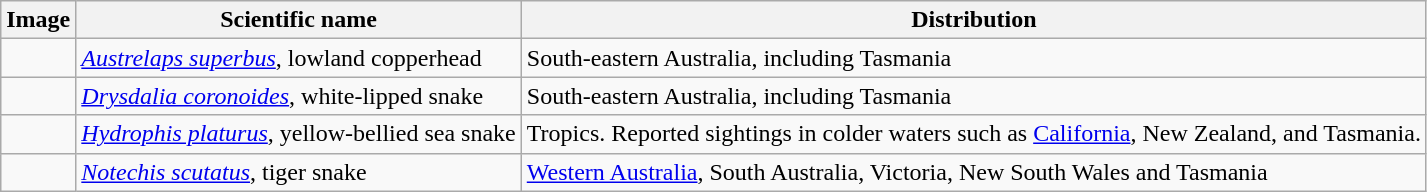<table class="wikitable">
<tr>
<th>Image</th>
<th>Scientific name</th>
<th>Distribution</th>
</tr>
<tr>
<td></td>
<td><em><a href='#'>Austrelaps superbus</a></em>, lowland copperhead</td>
<td>South-eastern Australia, including Tasmania</td>
</tr>
<tr>
<td></td>
<td><em><a href='#'>Drysdalia coronoides</a></em>, white-lipped snake</td>
<td>South-eastern Australia, including Tasmania</td>
</tr>
<tr>
<td></td>
<td><em><a href='#'>Hydrophis platurus</a></em>, yellow-bellied sea snake</td>
<td>Tropics. Reported sightings in colder waters such as <a href='#'>California</a>, New Zealand, and Tasmania.</td>
</tr>
<tr>
<td></td>
<td><em><a href='#'>Notechis scutatus</a></em>, tiger snake</td>
<td><a href='#'>Western Australia</a>, South Australia, Victoria, New South Wales and Tasmania</td>
</tr>
</table>
